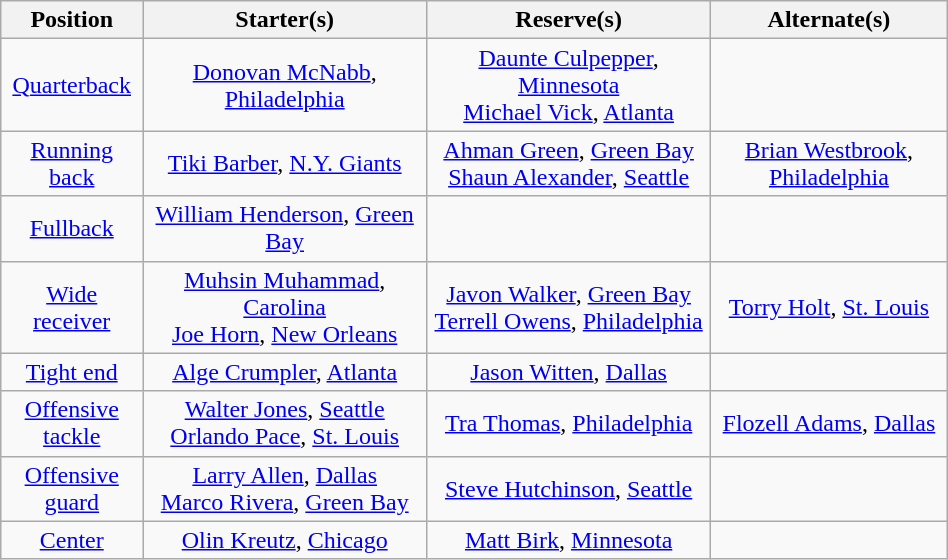<table class="wikitable" width=50% style="text-align:center;">
<tr>
<th width=15%>Position</th>
<th width=30%>Starter(s)</th>
<th width=30%>Reserve(s)</th>
<th width=30%>Alternate(s)</th>
</tr>
<tr>
<td align=center><a href='#'>Quarterback</a></td>
<td> <a href='#'>Donovan McNabb</a>, <a href='#'>Philadelphia</a></td>
<td> <a href='#'>Daunte Culpepper</a>, <a href='#'>Minnesota</a><br> <a href='#'>Michael Vick</a>, <a href='#'>Atlanta</a></td>
<td></td>
</tr>
<tr>
<td align=center><a href='#'>Running back</a></td>
<td> <a href='#'>Tiki Barber</a>, <a href='#'>N.Y. Giants</a></td>
<td> <a href='#'>Ahman Green</a>, <a href='#'>Green Bay</a><br> <a href='#'>Shaun Alexander</a>, <a href='#'>Seattle</a></td>
<td> <a href='#'>Brian Westbrook</a>, <a href='#'>Philadelphia</a></td>
</tr>
<tr>
<td align=center><a href='#'>Fullback</a></td>
<td> <a href='#'>William Henderson</a>, <a href='#'>Green Bay</a></td>
<td></td>
<td></td>
</tr>
<tr>
<td align=center><a href='#'>Wide receiver</a></td>
<td> <a href='#'>Muhsin Muhammad</a>, <a href='#'>Carolina</a><br> <a href='#'>Joe Horn</a>, <a href='#'>New Orleans</a></td>
<td> <a href='#'>Javon Walker</a>, <a href='#'>Green Bay</a><br> <a href='#'>Terrell Owens</a>, <a href='#'>Philadelphia</a></td>
<td> <a href='#'>Torry Holt</a>, <a href='#'>St. Louis</a></td>
</tr>
<tr>
<td align=center><a href='#'>Tight end</a></td>
<td> <a href='#'>Alge Crumpler</a>, <a href='#'>Atlanta</a></td>
<td> <a href='#'>Jason Witten</a>, <a href='#'>Dallas</a></td>
<td></td>
</tr>
<tr>
<td align=center><a href='#'>Offensive tackle</a></td>
<td> <a href='#'>Walter Jones</a>, <a href='#'>Seattle</a><br> <a href='#'>Orlando Pace</a>, <a href='#'>St. Louis</a></td>
<td> <a href='#'>Tra Thomas</a>, <a href='#'>Philadelphia</a></td>
<td> <a href='#'>Flozell Adams</a>, <a href='#'>Dallas</a></td>
</tr>
<tr>
<td align=center><a href='#'>Offensive guard</a></td>
<td> <a href='#'>Larry Allen</a>, <a href='#'>Dallas</a><br> <a href='#'>Marco Rivera</a>, <a href='#'>Green Bay</a></td>
<td> <a href='#'>Steve Hutchinson</a>, <a href='#'>Seattle</a></td>
<td></td>
</tr>
<tr>
<td align=center><a href='#'>Center</a></td>
<td> <a href='#'>Olin Kreutz</a>, <a href='#'>Chicago</a></td>
<td> <a href='#'>Matt Birk</a>, <a href='#'>Minnesota</a></td>
<td></td>
</tr>
</table>
